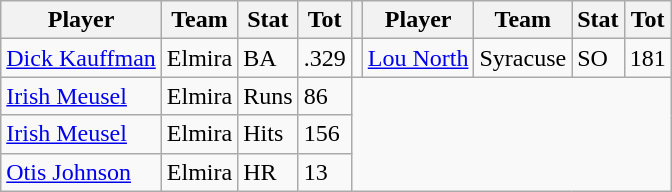<table class="wikitable">
<tr>
<th>Player</th>
<th>Team</th>
<th>Stat</th>
<th>Tot</th>
<th></th>
<th>Player</th>
<th>Team</th>
<th>Stat</th>
<th>Tot</th>
</tr>
<tr>
<td><a href='#'>Dick Kauffman</a></td>
<td>Elmira</td>
<td>BA</td>
<td>.329</td>
<td></td>
<td><a href='#'>Lou North</a></td>
<td>Syracuse</td>
<td>SO</td>
<td>181</td>
</tr>
<tr>
<td><a href='#'>Irish Meusel</a></td>
<td>Elmira</td>
<td>Runs</td>
<td>86</td>
</tr>
<tr>
<td><a href='#'>Irish Meusel</a></td>
<td>Elmira</td>
<td>Hits</td>
<td>156</td>
</tr>
<tr>
<td><a href='#'>Otis Johnson</a></td>
<td>Elmira</td>
<td>HR</td>
<td>13</td>
</tr>
</table>
